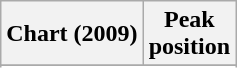<table class="wikitable sortable">
<tr>
<th>Chart (2009)</th>
<th>Peak<br>position</th>
</tr>
<tr>
</tr>
<tr>
</tr>
<tr>
</tr>
<tr>
</tr>
</table>
